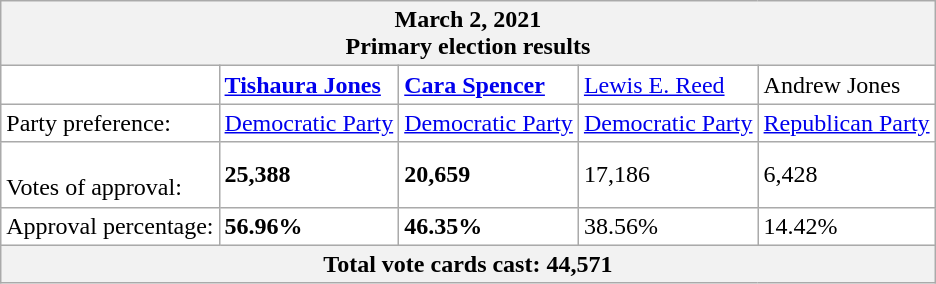<table class="wikitable" style="background:transparent; width=40%;" colspan="4">
<tr>
<th colspan="5">March 2, 2021<br>Primary election results</th>
</tr>
<tr>
<td></td>
<td><strong><a href='#'>Tishaura Jones</a></strong></td>
<td><strong><a href='#'>Cara Spencer</a></strong></td>
<td><a href='#'>Lewis E. Reed</a></td>
<td>Andrew Jones</td>
</tr>
<tr>
<td>Party preference:</td>
<td><a href='#'>Democratic Party</a></td>
<td><a href='#'>Democratic Party</a></td>
<td><a href='#'>Democratic Party</a></td>
<td><a href='#'>Republican Party</a></td>
</tr>
<tr>
<td><br>Votes of approval:</td>
<td><strong>25,388</strong></td>
<td><strong>20,659</strong></td>
<td>17,186</td>
<td>6,428</td>
</tr>
<tr>
<td>Approval percentage:</td>
<td><strong>56.96%</strong></td>
<td><strong>46.35%</strong></td>
<td>38.56%</td>
<td>14.42%</td>
</tr>
<tr>
<th colspan="5"><strong> Total vote cards cast: 44,571 </strong></th>
</tr>
</table>
